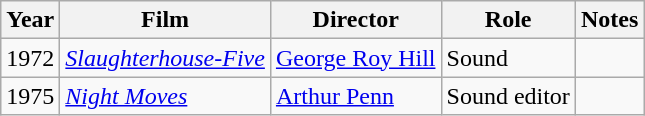<table class="wikitable">
<tr>
<th>Year</th>
<th>Film</th>
<th>Director</th>
<th>Role</th>
<th>Notes</th>
</tr>
<tr>
<td>1972</td>
<td><em><a href='#'>Slaughterhouse-Five</a></em></td>
<td><a href='#'>George Roy Hill</a></td>
<td>Sound</td>
<td><small></small></td>
</tr>
<tr>
<td>1975</td>
<td><em><a href='#'>Night Moves</a></em></td>
<td><a href='#'>Arthur Penn</a></td>
<td>Sound editor</td>
<td></td>
</tr>
</table>
